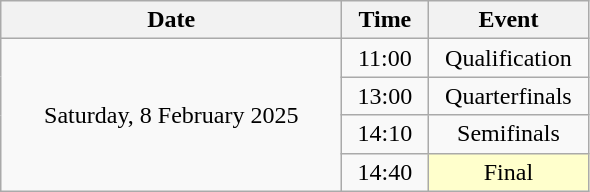<table class = "wikitable" style="text-align:center;">
<tr>
<th width=220>Date</th>
<th width=50>Time</th>
<th width=100>Event</th>
</tr>
<tr>
<td rowspan=4>Saturday, 8 February 2025</td>
<td>11:00</td>
<td>Qualification</td>
</tr>
<tr>
<td>13:00</td>
<td>Quarterfinals</td>
</tr>
<tr>
<td>14:10</td>
<td>Semifinals</td>
</tr>
<tr>
<td>14:40</td>
<td bgcolor=ffffcc>Final</td>
</tr>
</table>
